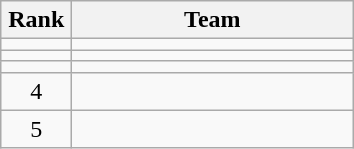<table class=wikitable style="text-align:center;">
<tr>
<th width=40>Rank</th>
<th width=180>Team</th>
</tr>
<tr>
<td></td>
<td align=left></td>
</tr>
<tr>
<td></td>
<td align=left></td>
</tr>
<tr>
<td></td>
<td align=left></td>
</tr>
<tr>
<td>4</td>
<td align=left></td>
</tr>
<tr>
<td>5</td>
<td align=left></td>
</tr>
</table>
